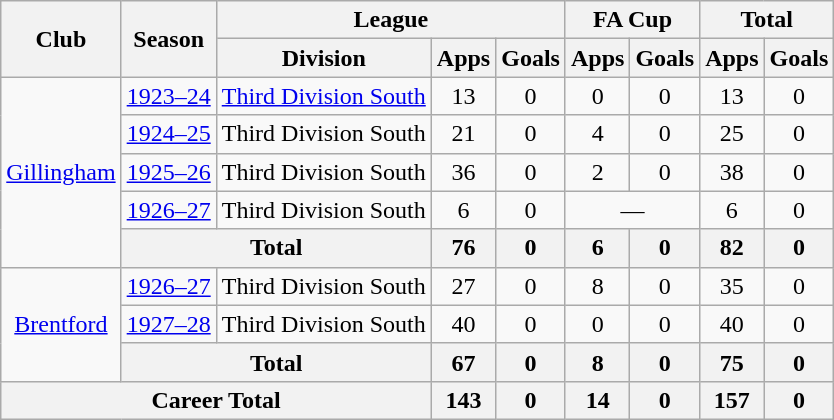<table class="wikitable" style="text-align: center;">
<tr>
<th rowspan="2">Club</th>
<th rowspan="2">Season</th>
<th colspan="3">League</th>
<th colspan="2">FA Cup</th>
<th colspan="2">Total</th>
</tr>
<tr>
<th>Division</th>
<th>Apps</th>
<th>Goals</th>
<th>Apps</th>
<th>Goals</th>
<th>Apps</th>
<th>Goals</th>
</tr>
<tr>
<td rowspan="5"><a href='#'>Gillingham</a></td>
<td><a href='#'>1923–24</a></td>
<td><a href='#'>Third Division South</a></td>
<td>13</td>
<td>0</td>
<td>0</td>
<td>0</td>
<td>13</td>
<td>0</td>
</tr>
<tr>
<td><a href='#'>1924–25</a></td>
<td>Third Division South</td>
<td>21</td>
<td>0</td>
<td>4</td>
<td>0</td>
<td>25</td>
<td>0</td>
</tr>
<tr>
<td><a href='#'>1925–26</a></td>
<td>Third Division South</td>
<td>36</td>
<td>0</td>
<td>2</td>
<td>0</td>
<td>38</td>
<td>0</td>
</tr>
<tr>
<td><a href='#'>1926–27</a></td>
<td>Third Division South</td>
<td>6</td>
<td>0</td>
<td colspan="2">—</td>
<td>6</td>
<td>0</td>
</tr>
<tr>
<th colspan="2">Total</th>
<th>76</th>
<th>0</th>
<th>6</th>
<th>0</th>
<th>82</th>
<th>0</th>
</tr>
<tr>
<td rowspan="3"><a href='#'>Brentford</a></td>
<td><a href='#'>1926–27</a></td>
<td>Third Division South</td>
<td>27</td>
<td>0</td>
<td>8</td>
<td>0</td>
<td>35</td>
<td>0</td>
</tr>
<tr>
<td><a href='#'>1927–28</a></td>
<td>Third Division South</td>
<td>40</td>
<td>0</td>
<td>0</td>
<td>0</td>
<td>40</td>
<td>0</td>
</tr>
<tr>
<th colspan="2">Total</th>
<th>67</th>
<th>0</th>
<th>8</th>
<th>0</th>
<th>75</th>
<th>0</th>
</tr>
<tr>
<th colspan="3">Career Total</th>
<th>143</th>
<th>0</th>
<th>14</th>
<th>0</th>
<th>157</th>
<th>0</th>
</tr>
</table>
